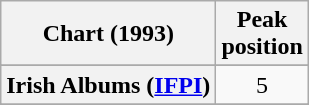<table class="wikitable sortable plainrowheaders" style="text-align:center">
<tr>
<th scope="col">Chart (1993)</th>
<th scope="col">Peak<br>position</th>
</tr>
<tr>
</tr>
<tr>
</tr>
<tr>
</tr>
<tr>
</tr>
<tr>
<th scope="row">Irish Albums (<a href='#'>IFPI</a>)</th>
<td>5</td>
</tr>
<tr>
</tr>
<tr>
</tr>
<tr>
</tr>
<tr>
</tr>
<tr>
</tr>
<tr>
</tr>
<tr>
</tr>
</table>
